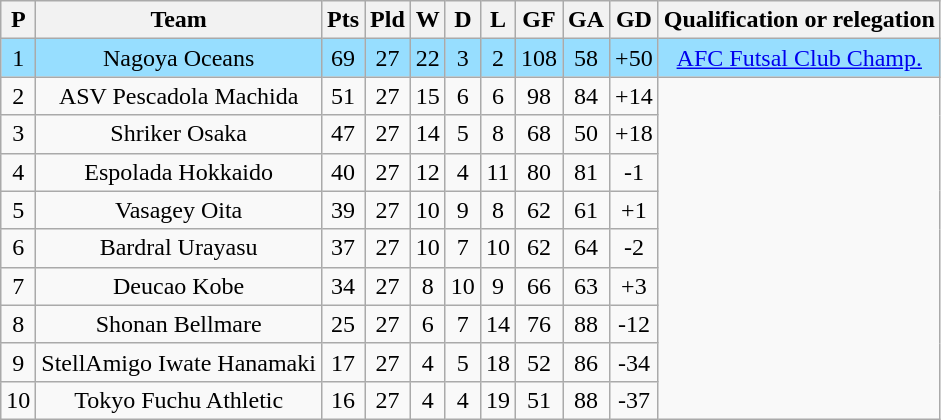<table class="wikitable sortable" style="text-align: center;">
<tr>
<th align="center">P</th>
<th align="center">Team</th>
<th align="center">Pts</th>
<th align="center">Pld</th>
<th align="center">W</th>
<th align="center">D</th>
<th align="center">L</th>
<th align="center">GF</th>
<th align="center">GA</th>
<th align="center">GD</th>
<th align="center">Qualification or relegation</th>
</tr>
<tr ! style="background:#97DEFF;">
<td>1</td>
<td>Nagoya Oceans</td>
<td>69</td>
<td>27</td>
<td>22</td>
<td>3</td>
<td>2</td>
<td>108</td>
<td>58</td>
<td>+50</td>
<td><a href='#'>AFC Futsal Club Champ.</a></td>
</tr>
<tr>
<td>2</td>
<td>ASV Pescadola Machida</td>
<td>51</td>
<td>27</td>
<td>15</td>
<td>6</td>
<td>6</td>
<td>98</td>
<td>84</td>
<td>+14</td>
</tr>
<tr>
<td>3</td>
<td>Shriker Osaka</td>
<td>47</td>
<td>27</td>
<td>14</td>
<td>5</td>
<td>8</td>
<td>68</td>
<td>50</td>
<td>+18</td>
</tr>
<tr>
<td>4</td>
<td>Espolada Hokkaido</td>
<td>40</td>
<td>27</td>
<td>12</td>
<td>4</td>
<td>11</td>
<td>80</td>
<td>81</td>
<td>-1</td>
</tr>
<tr>
<td>5</td>
<td>Vasagey Oita</td>
<td>39</td>
<td>27</td>
<td>10</td>
<td>9</td>
<td>8</td>
<td>62</td>
<td>61</td>
<td>+1</td>
</tr>
<tr>
<td>6</td>
<td>Bardral Urayasu</td>
<td>37</td>
<td>27</td>
<td>10</td>
<td>7</td>
<td>10</td>
<td>62</td>
<td>64</td>
<td>-2</td>
</tr>
<tr>
<td>7</td>
<td>Deucao Kobe</td>
<td>34</td>
<td>27</td>
<td>8</td>
<td>10</td>
<td>9</td>
<td>66</td>
<td>63</td>
<td>+3</td>
</tr>
<tr>
<td>8</td>
<td>Shonan Bellmare</td>
<td>25</td>
<td>27</td>
<td>6</td>
<td>7</td>
<td>14</td>
<td>76</td>
<td>88</td>
<td>-12</td>
</tr>
<tr>
<td>9</td>
<td>StellAmigo Iwate Hanamaki</td>
<td>17</td>
<td>27</td>
<td>4</td>
<td>5</td>
<td>18</td>
<td>52</td>
<td>86</td>
<td>-34</td>
</tr>
<tr>
<td>10</td>
<td>Tokyo Fuchu Athletic</td>
<td>16</td>
<td>27</td>
<td>4</td>
<td>4</td>
<td>19</td>
<td>51</td>
<td>88</td>
<td>-37</td>
</tr>
</table>
